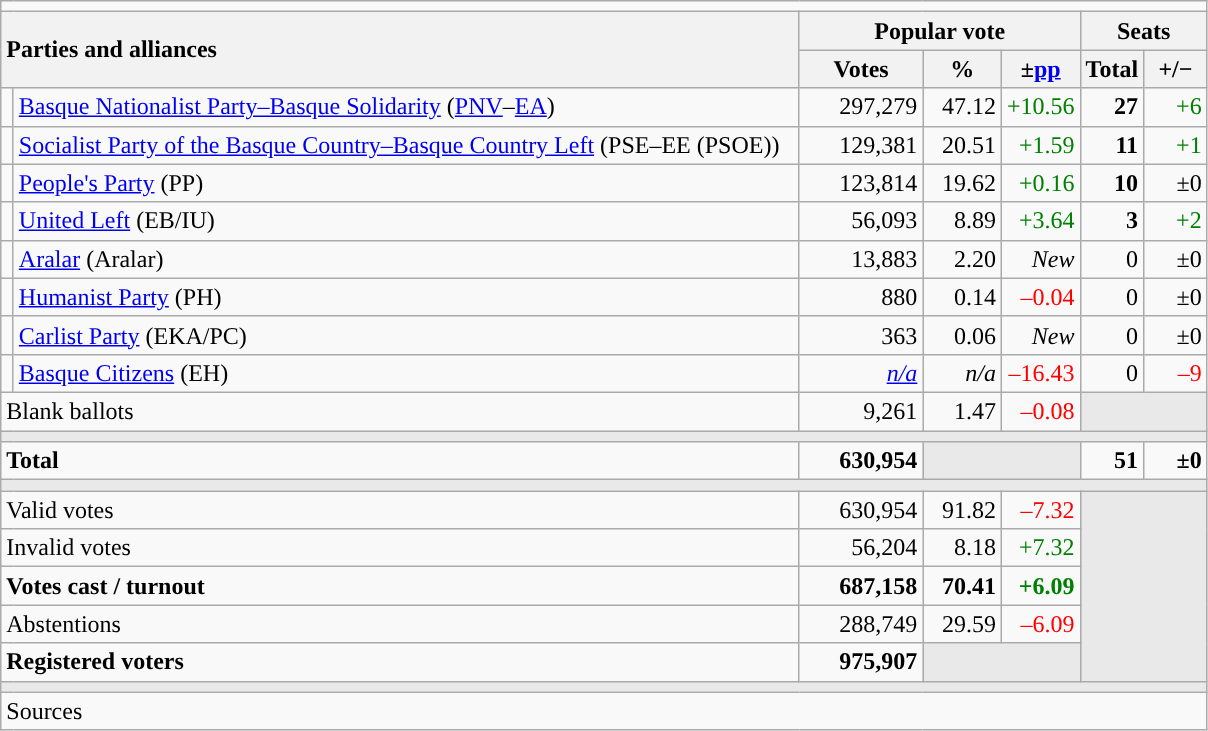<table class="wikitable" style="text-align:right;">
<tr>
<td colspan="7"></td>
</tr>
<tr>
<th style="text-align:left;" rowspan="2" colspan="2" width="525">Parties and alliances</th>
<th colspan="3">Popular vote</th>
<th colspan="2">Seats</th>
</tr>
<tr>
<th width="75">Votes</th>
<th width="45">%</th>
<th width="45">±<a href='#'>pp</a></th>
<th width="35">Total</th>
<th width="35">+/−</th>
</tr>
<tr>
<td width="1" style="color:inherit;background:"></td>
<td align="left"><a href='#'>Basque Nationalist Party–Basque Solidarity</a> (<a href='#'>PNV</a>–<a href='#'>EA</a>)</td>
<td>297,279</td>
<td>47.12</td>
<td style="color:green;">+10.56</td>
<td><strong>27</strong></td>
<td style="color:green;">+6</td>
</tr>
<tr>
<td style="color:inherit;background:"></td>
<td align="left"><a href='#'>Socialist Party of the Basque Country–Basque Country Left</a> (PSE–EE (PSOE))</td>
<td>129,381</td>
<td>20.51</td>
<td style="color:green;">+1.59</td>
<td><strong>11</strong></td>
<td style="color:green;">+1</td>
</tr>
<tr>
<td style="color:inherit;background:"></td>
<td align="left"><a href='#'>People's Party</a> (PP)</td>
<td>123,814</td>
<td>19.62</td>
<td style="color:green;">+0.16</td>
<td><strong>10</strong></td>
<td>±0</td>
</tr>
<tr>
<td style="color:inherit;background:"></td>
<td align="left"><a href='#'>United Left</a> (EB/IU)</td>
<td>56,093</td>
<td>8.89</td>
<td style="color:green;">+3.64</td>
<td><strong>3</strong></td>
<td style="color:green;">+2</td>
</tr>
<tr>
<td style="color:inherit;background:"></td>
<td align="left"><a href='#'>Aralar</a> (Aralar)</td>
<td>13,883</td>
<td>2.20</td>
<td><em>New</em></td>
<td>0</td>
<td>±0</td>
</tr>
<tr>
<td style="color:inherit;background:"></td>
<td align="left"><a href='#'>Humanist Party</a> (PH)</td>
<td>880</td>
<td>0.14</td>
<td style="color:red;">–0.04</td>
<td>0</td>
<td>±0</td>
</tr>
<tr>
<td style="color:inherit;background:"></td>
<td align="left"><a href='#'>Carlist Party</a> (EKA/PC)</td>
<td>363</td>
<td>0.06</td>
<td><em>New</em></td>
<td>0</td>
<td>±0</td>
</tr>
<tr>
<td style="color:inherit;background:"></td>
<td align="left"><a href='#'>Basque Citizens</a> (EH)</td>
<td><em><a href='#'>n/a</a></em></td>
<td><em>n/a</em></td>
<td style="color:red;">–16.43</td>
<td>0</td>
<td style="color:red;">–9</td>
</tr>
<tr>
<td align="left" colspan="2">Blank ballots</td>
<td>9,261</td>
<td>1.47</td>
<td style="color:red;">–0.08</td>
<td bgcolor="#E9E9E9" colspan="2"></td>
</tr>
<tr>
<td colspan="7" bgcolor="#E9E9E9"></td>
</tr>
<tr style="font-weight:bold;">
<td align="left" colspan="2">Total</td>
<td>630,954</td>
<td bgcolor="#E9E9E9" colspan="2"></td>
<td>51</td>
<td>±0</td>
</tr>
<tr>
<td colspan="7" bgcolor="#E9E9E9"></td>
</tr>
<tr>
<td align="left" colspan="2">Valid votes</td>
<td>630,954</td>
<td>91.82</td>
<td style="color:red;">–7.32</td>
<td bgcolor="#E9E9E9" colspan="2" rowspan="5"></td>
</tr>
<tr>
<td align="left" colspan="2">Invalid votes</td>
<td>56,204</td>
<td>8.18</td>
<td style="color:green;">+7.32</td>
</tr>
<tr style="font-weight:bold;">
<td align="left" colspan="2">Votes cast / turnout</td>
<td>687,158</td>
<td>70.41</td>
<td style="color:green;">+6.09</td>
</tr>
<tr>
<td align="left" colspan="2">Abstentions</td>
<td>288,749</td>
<td>29.59</td>
<td style="color:red;">–6.09</td>
</tr>
<tr style="font-weight:bold;">
<td align="left" colspan="2">Registered voters</td>
<td>975,907</td>
<td bgcolor="#E9E9E9" colspan="2"></td>
</tr>
<tr>
<td colspan="7" bgcolor="#E9E9E9"></td>
</tr>
<tr>
<td align="left" colspan="7">Sources</td>
</tr>
</table>
